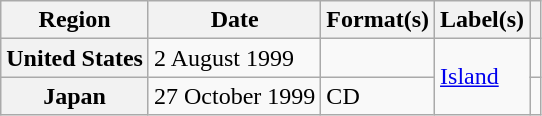<table class="wikitable plainrowheaders">
<tr>
<th scope="col">Region</th>
<th scope="col">Date</th>
<th scope="col">Format(s)</th>
<th scope="col">Label(s)</th>
<th scope="col"></th>
</tr>
<tr>
<th scope="row">United States</th>
<td>2 August 1999</td>
<td></td>
<td rowspan="2"><a href='#'>Island</a></td>
<td></td>
</tr>
<tr>
<th scope="row">Japan</th>
<td>27 October 1999</td>
<td>CD</td>
<td></td>
</tr>
</table>
